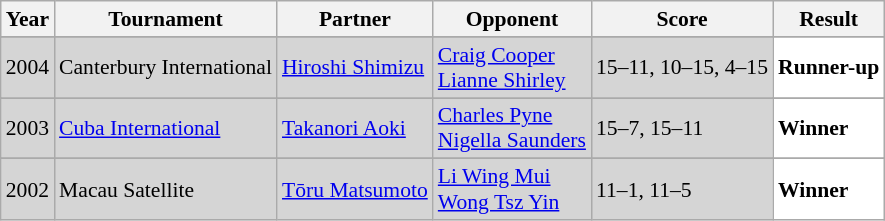<table class="sortable wikitable" style="font-size: 90%;">
<tr>
<th>Year</th>
<th>Tournament</th>
<th>Partner</th>
<th>Opponent</th>
<th>Score</th>
<th>Result</th>
</tr>
<tr>
</tr>
<tr style="background:#D5D5D5">
<td align="center">2004</td>
<td align="left">Canterbury International</td>
<td align="left"> <a href='#'>Hiroshi Shimizu</a></td>
<td align="left"> <a href='#'>Craig Cooper</a><br> <a href='#'>Lianne Shirley</a></td>
<td align="left">15–11, 10–15, 4–15</td>
<td style="text-align:left; background:white"> <strong>Runner-up</strong></td>
</tr>
<tr>
</tr>
<tr style="background:#D5D5D5">
<td align="center">2003</td>
<td align="left"><a href='#'>Cuba International</a></td>
<td align="left"> <a href='#'>Takanori Aoki</a></td>
<td align="left"> <a href='#'>Charles Pyne</a> <br>  <a href='#'>Nigella Saunders</a></td>
<td align="left">15–7, 15–11</td>
<td style="text-align:left; background:white"> <strong>Winner</strong></td>
</tr>
<tr>
</tr>
<tr style="background:#D5D5D5">
<td align="center">2002</td>
<td align="left">Macau Satellite</td>
<td align="left"> <a href='#'>Tōru Matsumoto</a></td>
<td align="left"> <a href='#'>Li Wing Mui</a> <br>  <a href='#'>Wong Tsz Yin</a></td>
<td align="left">11–1, 11–5</td>
<td style="text-align:left; background:white"> <strong>Winner</strong></td>
</tr>
</table>
